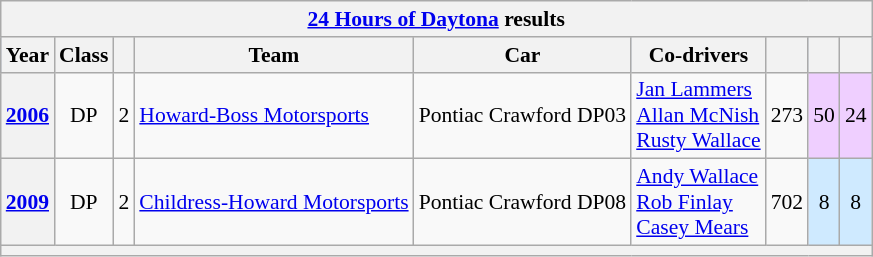<table class="wikitable" style="font-size:90%">
<tr>
<th colspan=45><a href='#'>24 Hours of Daytona</a> results</th>
</tr>
<tr style="background:#abbbdd;">
<th scope="col">Year</th>
<th scope="col">Class</th>
<th scope="col"></th>
<th scope="col">Team</th>
<th scope="col">Car</th>
<th scope="col">Co-drivers</th>
<th scope="col"></th>
<th scope="col"></th>
<th scope="col"></th>
</tr>
<tr>
<th scope="row"><a href='#'>2006</a></th>
<td align=center>DP</td>
<td align=center>2</td>
<td nowrap><a href='#'>Howard-Boss Motorsports</a></td>
<td nowrap>Pontiac Crawford DP03</td>
<td nowrap><a href='#'>Jan Lammers</a><br><a href='#'>Allan McNish</a><br><a href='#'>Rusty Wallace</a></td>
<td align=center>273</td>
<td style="background:#efcfff; text-align:center;">50 </td>
<td style="background:#efcfff; text-align:center;">24 </td>
</tr>
<tr>
<th scope="row"><a href='#'>2009</a></th>
<td align=center>DP</td>
<td align=center>2</td>
<td nowrap><a href='#'>Childress-Howard Motorsports</a></td>
<td nowrap>Pontiac Crawford DP08</td>
<td nowrap><a href='#'>Andy Wallace</a><br><a href='#'>Rob Finlay</a><br><a href='#'>Casey Mears</a></td>
<td align=center>702</td>
<td style="background:#CFEAFF; text-align:center;">8</td>
<td style="background:#CFEAFF; text-align:center;">8</td>
</tr>
<tr>
<th colspan="9"></th>
</tr>
</table>
